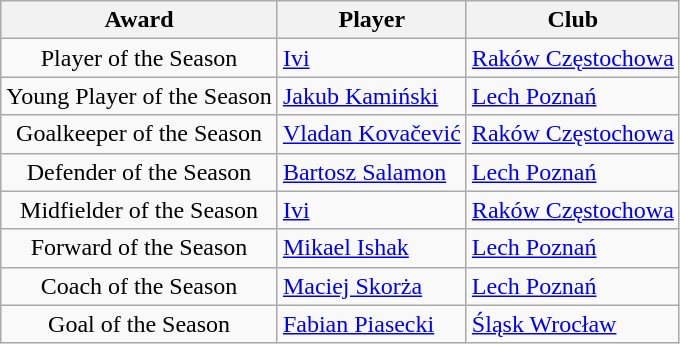<table class="wikitable" style="text-align:center">
<tr>
<th>Award</th>
<th>Player</th>
<th>Club</th>
</tr>
<tr>
<td>Player of the Season</td>
<td align="left"> <a href='#'>Ivi</a></td>
<td align="left"><a href='#'>Raków Częstochowa</a></td>
</tr>
<tr>
<td>Young Player of the Season</td>
<td align="left"> <a href='#'>Jakub Kamiński</a></td>
<td align="left"><a href='#'>Lech Poznań</a></td>
</tr>
<tr>
<td>Goalkeeper of the Season</td>
<td align="left"> <a href='#'>Vladan Kovačević</a></td>
<td align="left"><a href='#'>Raków Częstochowa</a></td>
</tr>
<tr>
<td>Defender of the Season</td>
<td align="left"> <a href='#'>Bartosz Salamon</a></td>
<td align="left"><a href='#'>Lech Poznań</a></td>
</tr>
<tr>
<td>Midfielder of the Season</td>
<td align="left"> <a href='#'>Ivi</a></td>
<td align="left"><a href='#'>Raków Częstochowa</a></td>
</tr>
<tr>
<td>Forward of the Season</td>
<td align="left"> <a href='#'>Mikael Ishak</a></td>
<td align="left"><a href='#'>Lech Poznań</a></td>
</tr>
<tr>
<td>Coach of the Season</td>
<td align="left"> <a href='#'>Maciej Skorża</a></td>
<td align="left"><a href='#'>Lech Poznań</a></td>
</tr>
<tr>
<td>Goal of the Season</td>
<td align="left"> <a href='#'>Fabian Piasecki</a></td>
<td align="left"><a href='#'>Śląsk Wrocław</a></td>
</tr>
</table>
